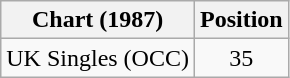<table class="wikitable">
<tr>
<th>Chart (1987)</th>
<th>Position</th>
</tr>
<tr>
<td>UK Singles (OCC)</td>
<td align="center">35</td>
</tr>
</table>
